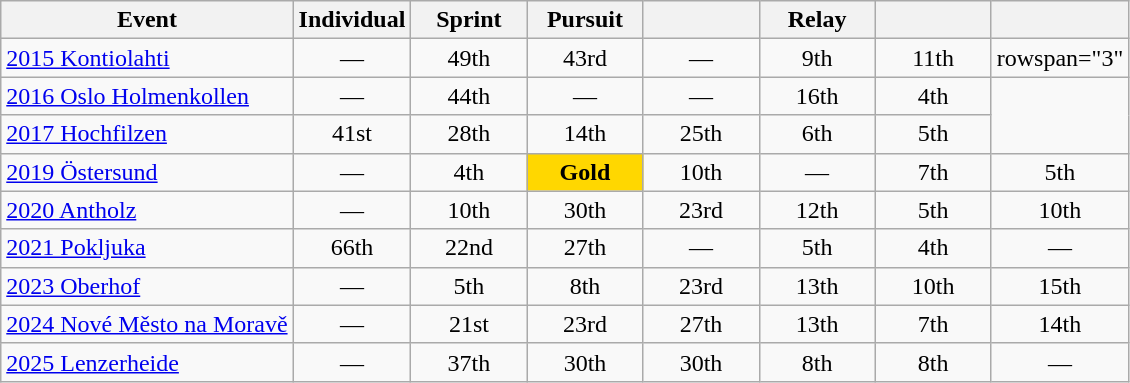<table class="wikitable" style="text-align: center;">
<tr ">
<th>Event</th>
<th style="width:70px;">Individual</th>
<th style="width:70px;">Sprint</th>
<th style="width:70px;">Pursuit</th>
<th style="width:70px;"></th>
<th style="width:70px;">Relay</th>
<th style="width:70px;"></th>
<th style="width:70px;"></th>
</tr>
<tr>
<td align=left> <a href='#'>2015 Kontiolahti</a></td>
<td>—</td>
<td>49th</td>
<td>43rd</td>
<td>—</td>
<td>9th</td>
<td>11th</td>
<td>rowspan="3" </td>
</tr>
<tr>
<td align=left> <a href='#'>2016 Oslo Holmenkollen</a></td>
<td>—</td>
<td>44th</td>
<td>—</td>
<td>—</td>
<td>16th</td>
<td>4th</td>
</tr>
<tr>
<td align=left> <a href='#'>2017 Hochfilzen</a></td>
<td>41st</td>
<td>28th</td>
<td>14th</td>
<td>25th</td>
<td>6th</td>
<td>5th</td>
</tr>
<tr>
<td align=left> <a href='#'>2019 Östersund</a></td>
<td>—</td>
<td>4th</td>
<td style="background:gold;"><strong>Gold</strong></td>
<td>10th</td>
<td>—</td>
<td>7th</td>
<td>5th</td>
</tr>
<tr>
<td align=left> <a href='#'>2020 Antholz</a></td>
<td>—</td>
<td>10th</td>
<td>30th</td>
<td>23rd</td>
<td>12th</td>
<td>5th</td>
<td>10th</td>
</tr>
<tr>
<td align=left> <a href='#'>2021 Pokljuka</a></td>
<td>66th</td>
<td>22nd</td>
<td>27th</td>
<td>—</td>
<td>5th</td>
<td>4th</td>
<td>—</td>
</tr>
<tr>
<td align=left> <a href='#'>2023 Oberhof</a></td>
<td>—</td>
<td>5th</td>
<td>8th</td>
<td>23rd</td>
<td>13th</td>
<td>10th</td>
<td>15th</td>
</tr>
<tr>
<td align=left> <a href='#'>2024 Nové Město na Moravě</a></td>
<td>—</td>
<td>21st</td>
<td>23rd</td>
<td>27th</td>
<td>13th</td>
<td>7th</td>
<td>14th</td>
</tr>
<tr>
<td align=left> <a href='#'>2025 Lenzerheide</a></td>
<td>—</td>
<td>37th</td>
<td>30th</td>
<td>30th</td>
<td>8th</td>
<td>8th</td>
<td>—</td>
</tr>
</table>
